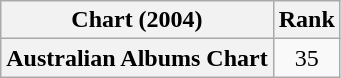<table class="wikitable sortable plainrowheaders" style="text-align:center">
<tr>
<th scope="col">Chart (2004)</th>
<th scope="col">Rank</th>
</tr>
<tr>
<th scope="row">Australian Albums Chart</th>
<td>35</td>
</tr>
</table>
